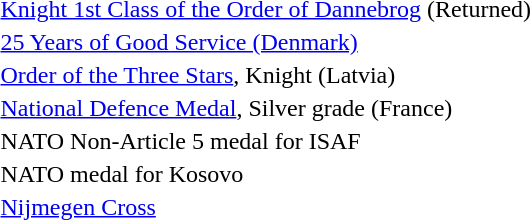<table>
<tr>
<td></td>
<td><a href='#'>Knight 1st Class of the Order of Dannebrog</a> (Returned)</td>
</tr>
<tr>
<td></td>
<td><a href='#'>25 Years of Good Service (Denmark)</a></td>
</tr>
<tr>
<td></td>
<td><a href='#'>Order of the Three Stars</a>, Knight (Latvia)</td>
</tr>
<tr>
<td></td>
<td><a href='#'>National Defence Medal</a>, Silver grade (France)</td>
</tr>
<tr>
<td></td>
<td>NATO Non-Article 5 medal for ISAF</td>
</tr>
<tr>
<td></td>
<td>NATO medal for Kosovo</td>
</tr>
<tr>
<td></td>
<td><a href='#'>Nijmegen Cross</a></td>
</tr>
</table>
